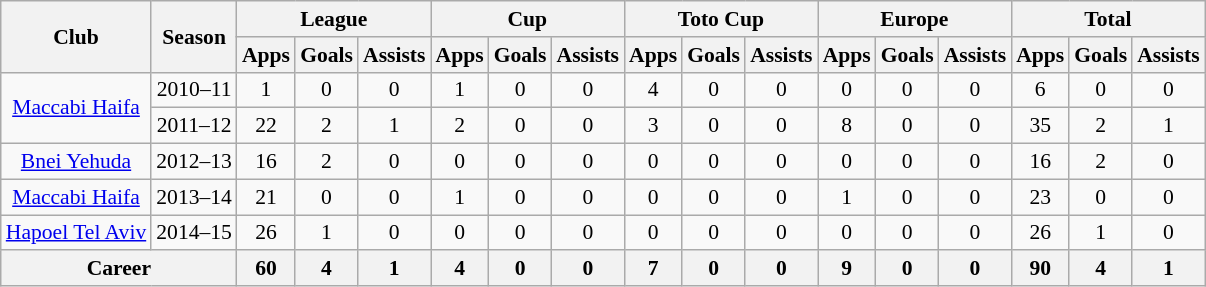<table class="wikitable" style="font-size:90%; text-align: center;">
<tr>
<th rowspan="2">Club</th>
<th rowspan="2">Season</th>
<th colspan="3">League</th>
<th colspan="3">Cup</th>
<th colspan="3">Toto Cup</th>
<th colspan="3">Europe</th>
<th colspan="3">Total</th>
</tr>
<tr>
<th>Apps</th>
<th>Goals</th>
<th>Assists</th>
<th>Apps</th>
<th>Goals</th>
<th>Assists</th>
<th>Apps</th>
<th>Goals</th>
<th>Assists</th>
<th>Apps</th>
<th>Goals</th>
<th>Assists</th>
<th>Apps</th>
<th>Goals</th>
<th>Assists</th>
</tr>
<tr>
<td rowspan="2" valign="center"><a href='#'>Maccabi Haifa</a></td>
<td>2010–11</td>
<td>1</td>
<td>0</td>
<td>0</td>
<td>1</td>
<td>0</td>
<td>0</td>
<td>4</td>
<td>0</td>
<td>0</td>
<td>0</td>
<td>0</td>
<td>0</td>
<td>6</td>
<td>0</td>
<td>0</td>
</tr>
<tr>
<td>2011–12</td>
<td>22</td>
<td>2</td>
<td>1</td>
<td>2</td>
<td>0</td>
<td>0</td>
<td>3</td>
<td>0</td>
<td>0</td>
<td>8</td>
<td>0</td>
<td>0</td>
<td>35</td>
<td>2</td>
<td>1</td>
</tr>
<tr>
<td rowspan="1" valign="center"><a href='#'>Bnei Yehuda</a></td>
<td>2012–13</td>
<td>16</td>
<td>2</td>
<td>0</td>
<td>0</td>
<td>0</td>
<td>0</td>
<td>0</td>
<td>0</td>
<td>0</td>
<td>0</td>
<td>0</td>
<td>0</td>
<td>16</td>
<td>2</td>
<td>0</td>
</tr>
<tr>
<td rowspan="1" valign="center"><a href='#'>Maccabi Haifa</a></td>
<td>2013–14</td>
<td>21</td>
<td>0</td>
<td>0</td>
<td>1</td>
<td>0</td>
<td>0</td>
<td>0</td>
<td>0</td>
<td>0</td>
<td>1</td>
<td>0</td>
<td>0</td>
<td>23</td>
<td>0</td>
<td>0</td>
</tr>
<tr>
<td rowspan="1" valign="center"><a href='#'>Hapoel Tel Aviv</a></td>
<td>2014–15</td>
<td>26</td>
<td>1</td>
<td>0</td>
<td>0</td>
<td>0</td>
<td>0</td>
<td>0</td>
<td>0</td>
<td>0</td>
<td>0</td>
<td>0</td>
<td>0</td>
<td>26</td>
<td>1</td>
<td>0</td>
</tr>
<tr>
<th colspan="2" valign="center">Career</th>
<th>60</th>
<th>4</th>
<th>1</th>
<th>4</th>
<th>0</th>
<th>0</th>
<th>7</th>
<th>0</th>
<th>0</th>
<th>9</th>
<th>0</th>
<th>0</th>
<th>90</th>
<th>4</th>
<th>1</th>
</tr>
</table>
